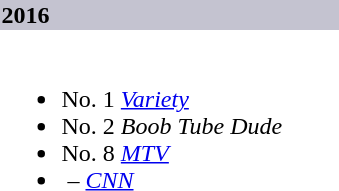<table class="collapsible collapsed">
<tr>
<th style="width:14em; background:#C4C3D0; text-align:left">2016</th>
</tr>
<tr>
<td colspan=><br><ul><li>No. 1 <em><a href='#'>Variety</a></em></li><li>No. 2 <em>Boob Tube Dude</em></li><li>No. 8 <em><a href='#'>MTV</a></em></li><li> – <em><a href='#'>CNN</a></em></li></ul></td>
</tr>
</table>
